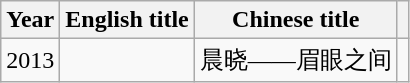<table class="wikitable">
<tr>
<th>Year</th>
<th>English title</th>
<th>Chinese title</th>
<th></th>
</tr>
<tr>
<td>2013</td>
<td></td>
<td>晨晓——眉眼之间</td>
<td></td>
</tr>
</table>
